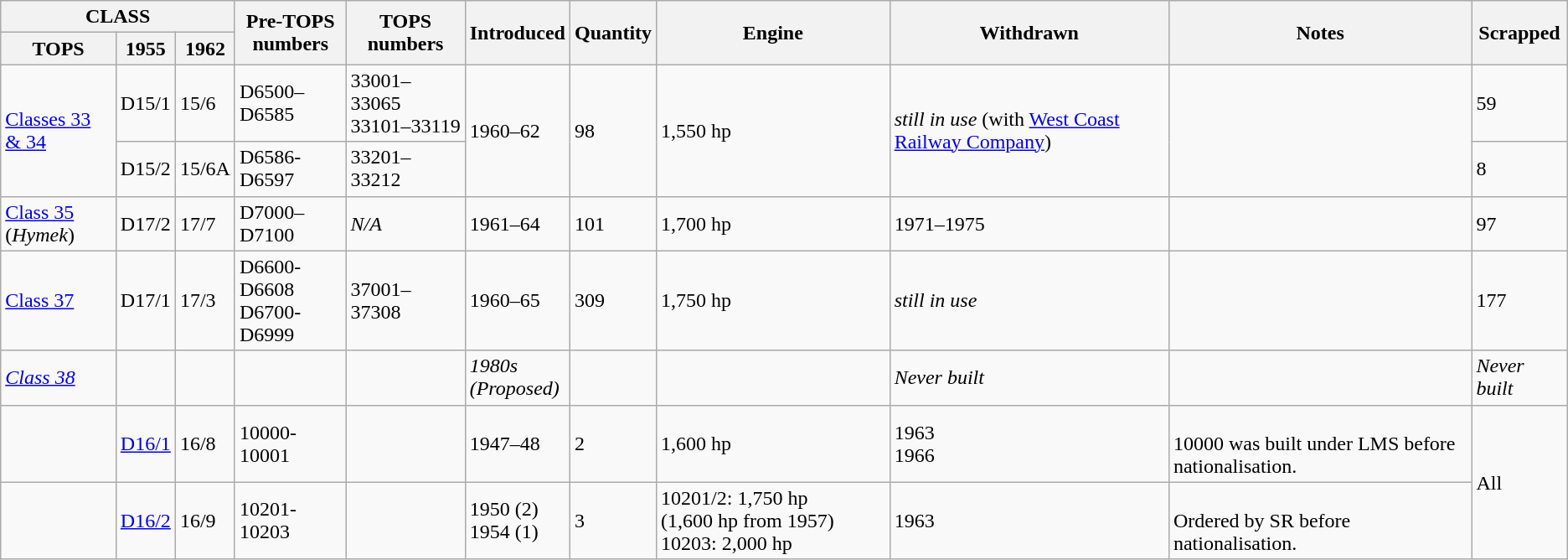<table class="wikitable sortable">
<tr>
<th colspan=3>CLASS</th>
<th rowspan=2>Pre-TOPS<br>numbers</th>
<th rowspan=2>TOPS numbers</th>
<th rowspan=2>Introduced</th>
<th rowspan=2>Quantity</th>
<th rowspan=2>Engine</th>
<th rowspan=2>Withdrawn</th>
<th rowspan=2>Notes</th>
<th rowspan=2>Scrapped</th>
</tr>
<tr>
<th>TOPS</th>
<th>1955</th>
<th>1962</th>
</tr>
<tr>
<td rowspan=2><a href='#'>Classes 33 & 34</a></td>
<td>D15/1</td>
<td>15/6</td>
<td>D6500–D6585</td>
<td>33001–33065<br>33101–33119</td>
<td rowspan=2>1960–62</td>
<td rowspan=2>98</td>
<td rowspan=2>1,550 hp</td>
<td rowspan=2><em>still in use</em> (with <a href='#'>West Coast Railway Company</a>)</td>
<td rowspan=2></td>
<td>59</td>
</tr>
<tr>
<td>D15/2</td>
<td>15/6A</td>
<td>D6586-D6597</td>
<td>33201–33212</td>
<td>8</td>
</tr>
<tr>
<td><a href='#'>Class 35</a><br>(<em>Hymek</em>)</td>
<td>D17/2</td>
<td>17/7</td>
<td>D7000–D7100</td>
<td><em>N/A</em></td>
<td>1961–64</td>
<td>101</td>
<td>1,700 hp</td>
<td>1971–1975</td>
<td></td>
<td>97</td>
</tr>
<tr>
<td><a href='#'>Class 37</a></td>
<td>D17/1</td>
<td>17/3</td>
<td>D6600-D6608<br>D6700-D6999</td>
<td>37001–37308</td>
<td>1960–65</td>
<td>309</td>
<td>1,750 hp</td>
<td><em>still in use</em></td>
<td></td>
<td>177</td>
</tr>
<tr>
<td><em><a href='#'>Class 38</a></em></td>
<td></td>
<td></td>
<td></td>
<td></td>
<td><em>1980s<br>(Proposed)</em></td>
<td></td>
<td></td>
<td><em>Never built</em></td>
<td></td>
<td><em>Never built</em></td>
</tr>
<tr>
<td></td>
<td><a href='#'>D16/1</a></td>
<td>16/8</td>
<td>10000-10001</td>
<td></td>
<td>1947–48</td>
<td>2</td>
<td>1,600 hp</td>
<td>1963<br>1966</td>
<td><br>10000 was built under LMS before nationalisation.</td>
<td rowspan=2>All</td>
</tr>
<tr>
<td></td>
<td><a href='#'>D16/2</a></td>
<td>16/9</td>
<td>10201-10203</td>
<td></td>
<td>1950 (2)<br>1954 (1)</td>
<td>3</td>
<td>10201/2: 1,750 hp (1,600 hp from 1957)<br>10203: 2,000 hp</td>
<td>1963</td>
<td><br>Ordered by SR before nationalisation.</td>
</tr>
</table>
